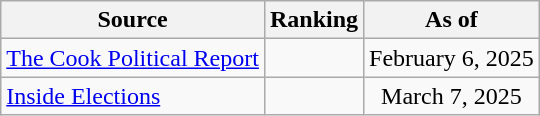<table class="wikitable" style="text-align:center">
<tr>
<th>Source</th>
<th>Ranking</th>
<th>As of</th>
</tr>
<tr>
<td align=left><a href='#'>The Cook Political Report</a></td>
<td></td>
<td>February 6, 2025</td>
</tr>
<tr>
<td align=left><a href='#'>Inside Elections</a></td>
<td></td>
<td>March 7, 2025</td>
</tr>
</table>
